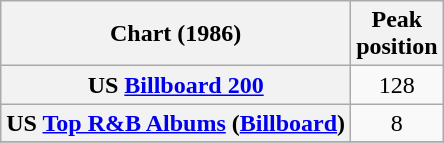<table class="wikitable sortable plainrowheaders" style="text-align:center">
<tr>
<th scope="col">Chart (1986)</th>
<th scope="col">Peak<br>position</th>
</tr>
<tr>
<th scope="row">US <a href='#'>Billboard 200</a></th>
<td>128</td>
</tr>
<tr>
<th scope="row">US <a href='#'>Top R&B Albums</a> (<a href='#'>Billboard</a>)</th>
<td>8</td>
</tr>
<tr>
</tr>
</table>
